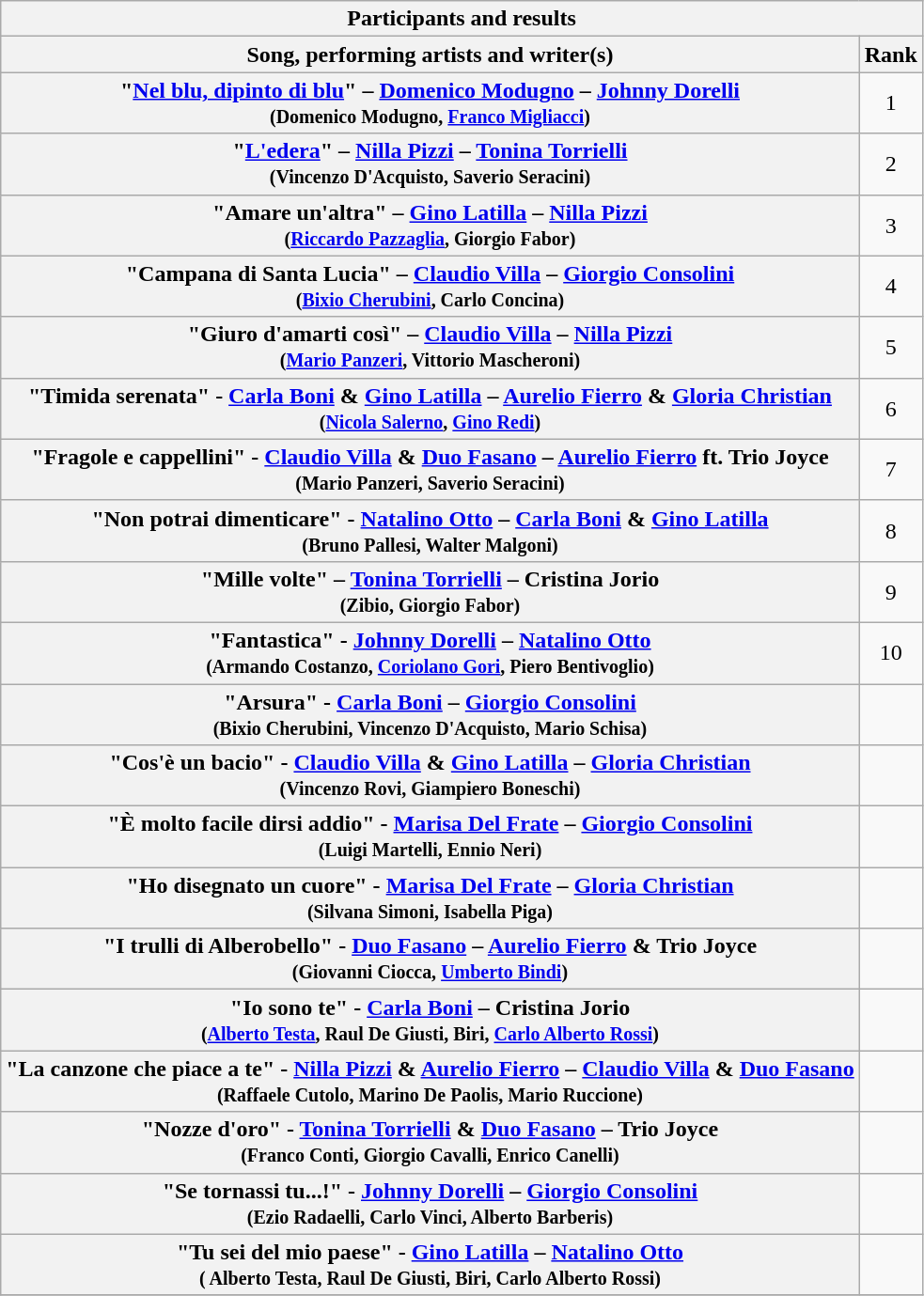<table class="plainrowheaders wikitable">
<tr>
<th colspan="3">Participants and results</th>
</tr>
<tr>
<th>Song, performing artists and writer(s)</th>
<th>Rank</th>
</tr>
<tr>
<th scope="row">"<a href='#'>Nel blu, dipinto di blu</a>" –  <a href='#'>Domenico Modugno</a> –  <a href='#'>Johnny Dorelli</a>    <br><small>  (Domenico Modugno, <a href='#'>Franco Migliacci</a>)</small></th>
<td style="text-align:center;">1</td>
</tr>
<tr>
<th scope="row">"<a href='#'>L'edera</a>" – <a href='#'>Nilla Pizzi</a> –  <a href='#'>Tonina Torrielli</a>  <br><small>(Vincenzo D'Acquisto, Saverio Seracini)</small></th>
<td style="text-align:center;">2</td>
</tr>
<tr>
<th scope="row">"Amare un'altra" – <a href='#'>Gino Latilla</a> –  <a href='#'>Nilla Pizzi</a>  <br><small> 	(<a href='#'>Riccardo Pazzaglia</a>, Giorgio Fabor) </small></th>
<td style="text-align:center;">3</td>
</tr>
<tr>
<th scope="row">"Campana di Santa Lucia" –  	<a href='#'>Claudio Villa</a> –  <a href='#'>Giorgio Consolini</a>  <br><small>(<a href='#'>Bixio Cherubini</a>, Carlo Concina)</small></th>
<td style="text-align:center;">4</td>
</tr>
<tr>
<th scope="row">"Giuro d'amarti così"  –  <a href='#'>Claudio Villa</a> –  <a href='#'>Nilla Pizzi</a>  <br><small>(<a href='#'>Mario Panzeri</a>, Vittorio Mascheroni)</small></th>
<td style="text-align:center;">5</td>
</tr>
<tr>
<th scope="row">"Timida serenata" -  	<a href='#'>Carla Boni</a> & <a href='#'>Gino Latilla</a> – <a href='#'>Aurelio Fierro</a> & <a href='#'>Gloria Christian</a> <br><small>(<a href='#'>Nicola Salerno</a>, <a href='#'>Gino Redi</a>)</small></th>
<td style="text-align:center;">6</td>
</tr>
<tr>
<th scope="row">"Fragole e cappellini" -    <a href='#'>Claudio Villa</a> & <a href='#'>Duo Fasano</a> – <a href='#'>Aurelio Fierro</a> ft. Trio Joyce  <br><small> (Mario Panzeri, Saverio Seracini)</small></th>
<td style="text-align:center;">7</td>
</tr>
<tr>
<th scope="row">"Non potrai dimenticare" -  <a href='#'>Natalino Otto</a> – <a href='#'>Carla Boni</a> & <a href='#'>Gino Latilla</a>   <br><small>  (Bruno Pallesi, Walter Malgoni)  </small></th>
<td style="text-align:center;">8</td>
</tr>
<tr>
<th scope="row">"Mille volte" – <a href='#'>Tonina Torrielli</a> – Cristina Jorio   <br><small> 	(Zibio, Giorgio Fabor)</small></th>
<td style="text-align:center;">9</td>
</tr>
<tr>
<th scope="row">"Fantastica" - <a href='#'>Johnny Dorelli</a> – <a href='#'>Natalino Otto</a>  <br><small> 	(Armando Costanzo, <a href='#'>Coriolano Gori</a>, Piero Bentivoglio)</small></th>
<td style="text-align:center;">10</td>
</tr>
<tr>
<th scope="row">"Arsura" - <a href='#'>Carla Boni</a> – <a href='#'>Giorgio Consolini</a> <br><small>  	(Bixio Cherubini, Vincenzo D'Acquisto, Mario Schisa)</small></th>
<td></td>
</tr>
<tr>
<th scope="row">"Cos'è un bacio" -  <a href='#'>Claudio Villa</a> & <a href='#'>Gino Latilla</a> – <a href='#'>Gloria Christian</a> <br><small> 	(Vincenzo Rovi, Giampiero Boneschi)</small></th>
<td></td>
</tr>
<tr>
<th scope="row">"È molto facile dirsi addio" - <a href='#'>Marisa Del Frate</a> – <a href='#'>Giorgio Consolini</a>  <br><small> 	  (Luigi Martelli, Ennio Neri)</small></th>
<td></td>
</tr>
<tr>
<th scope="row">"Ho disegnato un cuore" - <a href='#'>Marisa Del Frate</a> – <a href='#'>Gloria Christian</a> <br><small> 	(Silvana Simoni, Isabella Piga)</small></th>
<td></td>
</tr>
<tr>
<th scope="row">"I trulli di Alberobello" -  <a href='#'>Duo Fasano</a> – <a href='#'>Aurelio Fierro</a> & Trio Joyce <br><small> 	(Giovanni Ciocca, <a href='#'>Umberto Bindi</a>)</small></th>
<td></td>
</tr>
<tr>
<th scope="row">"Io sono te" - <a href='#'>Carla Boni</a> – Cristina Jorio  <br><small> 	(<a href='#'>Alberto Testa</a>, Raul De Giusti, Biri, <a href='#'>Carlo Alberto Rossi</a>)</small></th>
<td></td>
</tr>
<tr>
<th scope="row">"La canzone che piace a te" -  <a href='#'>Nilla Pizzi</a> & <a href='#'>Aurelio Fierro</a>  – <a href='#'>Claudio Villa</a> & <a href='#'>Duo Fasano</a>  <br><small> 	(Raffaele Cutolo, Marino De Paolis, Mario Ruccione)</small></th>
<td></td>
</tr>
<tr>
<th scope="row">"Nozze d'oro" -  <a href='#'>Tonina Torrielli</a> & <a href='#'>Duo Fasano</a> – Trio Joyce <br><small> 	 (Franco Conti, Giorgio Cavalli, Enrico Canelli)</small></th>
<td></td>
</tr>
<tr>
<th scope="row">"Se tornassi tu...!" -  <a href='#'>Johnny Dorelli</a> – <a href='#'>Giorgio Consolini</a>  <br><small> 	(Ezio Radaelli, Carlo Vinci, Alberto Barberis)</small></th>
<td></td>
</tr>
<tr>
<th scope="row">"Tu sei del mio paese" -  <a href='#'>Gino Latilla</a> – <a href='#'>Natalino Otto</a> <br><small> 	( Alberto Testa, Raul De Giusti, Biri, Carlo Alberto Rossi)</small></th>
<td></td>
</tr>
<tr>
</tr>
</table>
